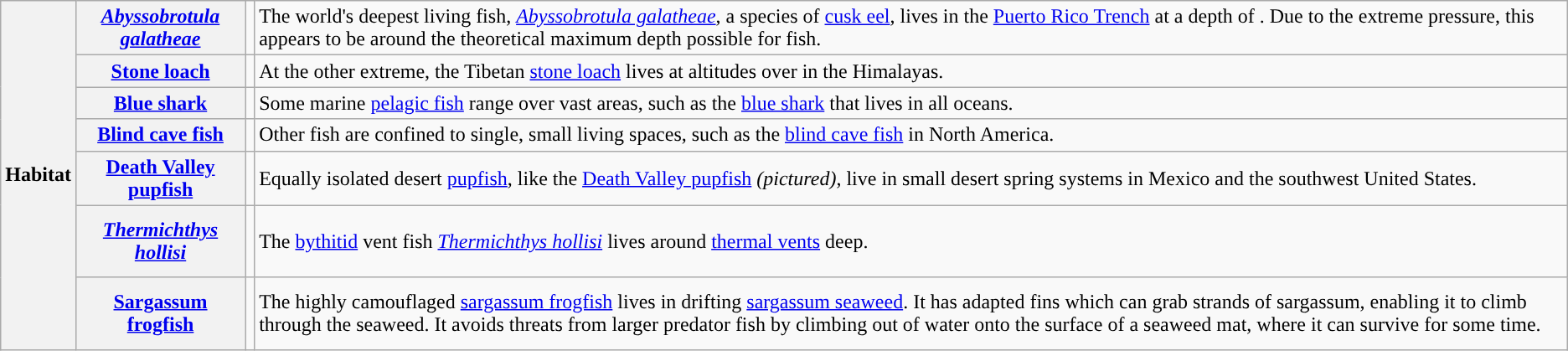<table class="wikitable">
<tr>
<th rowspan=11 width=50px style="background:"><span>Habitat</span></th>
<th><em><a href='#'>Abyssobrotula galatheae</a></em></th>
<td></td>
<td>The world's deepest living fish, <em><a href='#'>Abyssobrotula galatheae</a></em>, a species of <a href='#'>cusk eel</a>, lives in the <a href='#'>Puerto Rico Trench</a> at a depth of . Due to the extreme pressure, this appears to be around the theoretical maximum depth possible for fish.</td>
</tr>
<tr>
<th><a href='#'>Stone loach</a></th>
<td></td>
<td>At the other extreme, the Tibetan <a href='#'>stone loach</a> lives at altitudes over  in the Himalayas.</td>
</tr>
<tr>
<th><a href='#'>Blue shark</a></th>
<td></td>
<td>Some marine <a href='#'>pelagic fish</a> range over vast areas, such as the <a href='#'>blue shark</a> that lives in all oceans.</td>
</tr>
<tr>
<th><a href='#'>Blind cave fish</a></th>
<td></td>
<td>Other fish are confined to single, small living spaces, such as the <a href='#'>blind cave fish</a> in North America.</td>
</tr>
<tr>
<th><a href='#'>Death Valley<br>pupfish</a></th>
<td></td>
<td>Equally isolated desert <a href='#'>pupfish</a>, like the <a href='#'>Death Valley pupfish</a> <em>(pictured)</em>, live in small desert spring systems in Mexico and the southwest United States.</td>
</tr>
<tr>
<th><em><a href='#'>Thermichthys<br>hollisi</a></em></th>
<td height=50px></td>
<td>The <a href='#'>bythitid</a> vent fish <em><a href='#'>Thermichthys hollisi</a></em> lives around <a href='#'>thermal vents</a>  deep.</td>
</tr>
<tr>
<th><a href='#'>Sargassum frogfish</a></th>
<td height=50px></td>
<td>The highly camouflaged <a href='#'>sargassum frogfish</a> lives in drifting <a href='#'>sargassum seaweed</a>. It has adapted fins which can grab strands of sargassum, enabling it to climb through the seaweed. It avoids threats from larger predator fish by climbing out of water onto the surface of a seaweed mat, where it can survive for some time.</td>
</tr>
</table>
